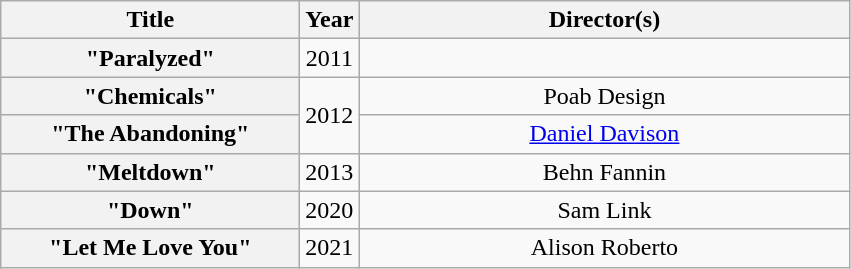<table class="wikitable plainrowheaders" style="text-align:center;">
<tr>
<th scope="col" style="width:12em;">Title</th>
<th scope="col" style="width:2em;">Year</th>
<th scope="col" style="width:20em;">Director(s)</th>
</tr>
<tr>
<th scope="row">"Paralyzed"</th>
<td>2011</td>
<td></td>
</tr>
<tr>
<th scope="row">"Chemicals"</th>
<td rowspan="2">2012</td>
<td>Poab Design</td>
</tr>
<tr>
<th scope="row">"The Abandoning"</th>
<td><a href='#'>Daniel Davison</a></td>
</tr>
<tr>
<th scope="row">"Meltdown"</th>
<td>2013</td>
<td>Behn Fannin</td>
</tr>
<tr>
<th scope="row">"Down"</th>
<td>2020</td>
<td>Sam Link</td>
</tr>
<tr>
<th scope="row">"Let Me Love You"</th>
<td>2021</td>
<td>Alison Roberto</td>
</tr>
</table>
